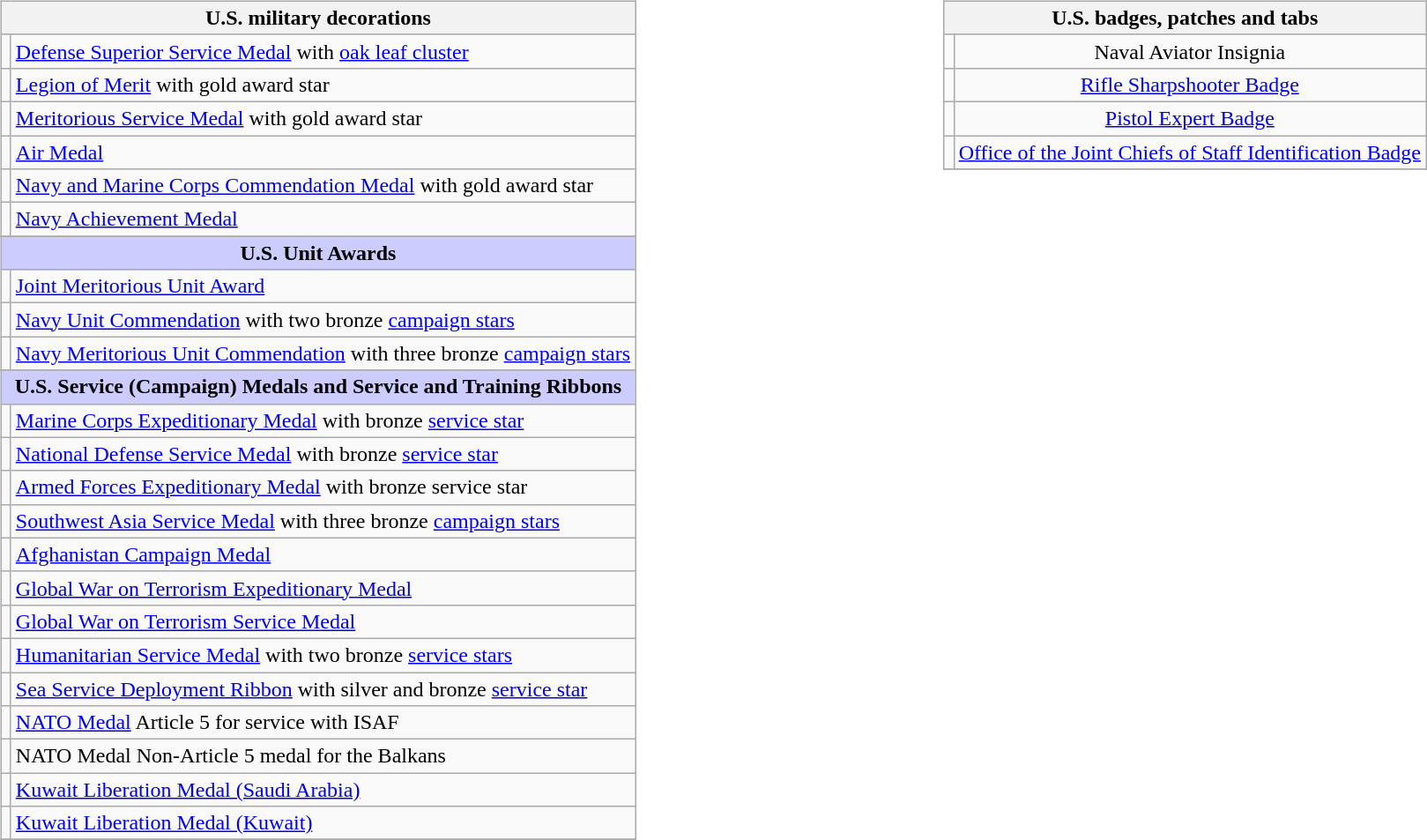<table style="width:100%;">
<tr>
<td valign="top"><br><table class="wikitable">
<tr style="background:#ccf; text-align:center;">
<th colspan="2"><strong>U.S. military decorations</strong></th>
</tr>
<tr>
<td></td>
<td><a href='#'>Defense Superior Service Medal</a> with <a href='#'>oak leaf cluster</a></td>
</tr>
<tr>
<td></td>
<td><a href='#'>Legion of Merit</a> with gold award star</td>
</tr>
<tr>
<td></td>
<td><a href='#'>Meritorious Service Medal</a> with gold award star</td>
</tr>
<tr>
<td></td>
<td><a href='#'>Air Medal</a></td>
</tr>
<tr>
<td></td>
<td><a href='#'>Navy and Marine Corps Commendation Medal</a> with gold award star</td>
</tr>
<tr>
<td></td>
<td><a href='#'>Navy Achievement Medal</a></td>
</tr>
<tr>
</tr>
<tr style="background:#ccf; text-align:center;">
<td colspan=2><strong>U.S. Unit Awards</strong></td>
</tr>
<tr>
<td></td>
<td><a href='#'>Joint Meritorious Unit Award</a></td>
</tr>
<tr>
<td></td>
<td><a href='#'>Navy Unit Commendation</a> with two bronze <a href='#'>campaign stars</a></td>
</tr>
<tr>
<td></td>
<td><a href='#'>Navy Meritorious Unit Commendation</a> with three bronze <a href='#'>campaign stars</a></td>
</tr>
<tr>
</tr>
<tr style="background:#ccf; text-align:center;">
<td colspan=2><strong>U.S. Service (Campaign) Medals and Service and Training Ribbons</strong></td>
</tr>
<tr>
<td></td>
<td><a href='#'>Marine Corps Expeditionary Medal</a> with bronze <a href='#'>service star</a></td>
</tr>
<tr>
<td></td>
<td><a href='#'>National Defense Service Medal</a> with bronze <a href='#'>service star</a></td>
</tr>
<tr>
<td></td>
<td><a href='#'>Armed Forces Expeditionary Medal</a> with bronze service star</td>
</tr>
<tr>
<td></td>
<td><a href='#'>Southwest Asia Service Medal</a> with three bronze <a href='#'>campaign stars</a></td>
</tr>
<tr>
<td></td>
<td><a href='#'>Afghanistan Campaign Medal</a></td>
</tr>
<tr>
<td></td>
<td><a href='#'>Global War on Terrorism Expeditionary Medal</a></td>
</tr>
<tr>
<td></td>
<td><a href='#'>Global War on Terrorism Service Medal</a></td>
</tr>
<tr>
<td></td>
<td><a href='#'>Humanitarian Service Medal</a> with two bronze <a href='#'>service stars</a></td>
</tr>
<tr>
<td></td>
<td><a href='#'>Sea Service Deployment Ribbon</a> with silver and bronze <a href='#'>service star</a></td>
</tr>
<tr>
<td></td>
<td><a href='#'>NATO Medal</a> Article 5 for service with ISAF</td>
</tr>
<tr>
<td></td>
<td>NATO Medal Non-Article 5 medal for the Balkans</td>
</tr>
<tr>
<td></td>
<td><a href='#'>Kuwait Liberation Medal (Saudi Arabia)</a></td>
</tr>
<tr>
<td></td>
<td><a href='#'>Kuwait Liberation Medal (Kuwait)</a></td>
</tr>
<tr>
</tr>
</table>
</td>
<td valign="top"><br><table class="wikitable">
<tr style="background:#ccf; text-align:center;">
<th colspan="2"><strong>U.S. badges, patches and tabs</strong></th>
</tr>
<tr>
<td align=center></td>
<td align=center>Naval Aviator Insignia</td>
</tr>
<tr>
<td align=center></td>
<td align=center><a href='#'>Rifle Sharpshooter Badge</a></td>
</tr>
<tr>
<td align=center></td>
<td align=center><a href='#'>Pistol Expert Badge</a></td>
</tr>
<tr>
<td align=center></td>
<td><a href='#'>Office of the Joint Chiefs of Staff Identification Badge</a></td>
</tr>
<tr>
</tr>
<tr>
</tr>
<tr>
</tr>
</table>
</td>
</tr>
</table>
